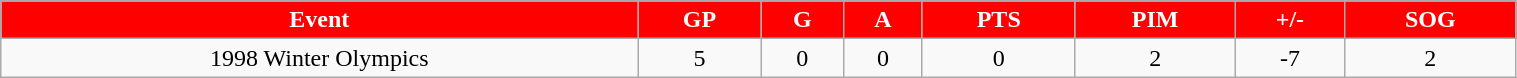<table class="wikitable" width="80%">
<tr align="center"  style=" background:red; color:#FFFFFF; ">
<td><strong>Event</strong></td>
<td><strong>GP</strong></td>
<td><strong>G</strong></td>
<td><strong>A</strong></td>
<td><strong>PTS</strong></td>
<td><strong>PIM</strong></td>
<td><strong>+/-</strong></td>
<td><strong>SOG</strong></td>
</tr>
<tr align="center" bgcolor="">
<td>1998 Winter Olympics</td>
<td>5</td>
<td>0</td>
<td>0</td>
<td>0</td>
<td>2</td>
<td>-7</td>
<td>2</td>
</tr>
</table>
